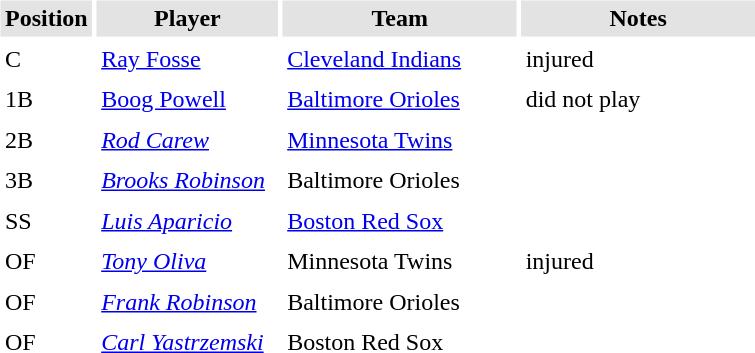<table border="0" cellspacing="3" cellpadding="3">
<tr style="background: #e3e3e3;">
<th width="50">Position</th>
<th width="115">Player</th>
<th width="150">Team</th>
<th width="150">Notes</th>
</tr>
<tr>
<td>C</td>
<td><a href='#'>Ray Fosse</a></td>
<td><a href='#'>Cleveland Indians</a></td>
<td>injured</td>
</tr>
<tr>
<td>1B</td>
<td><a href='#'>Boog Powell</a></td>
<td><a href='#'>Baltimore Orioles</a></td>
<td>did not play</td>
</tr>
<tr>
<td>2B</td>
<td><em><a href='#'>Rod Carew</a></em></td>
<td><a href='#'>Minnesota Twins</a></td>
<td></td>
</tr>
<tr>
<td>3B</td>
<td><em><a href='#'>Brooks Robinson</a></em></td>
<td>Baltimore Orioles</td>
<td></td>
</tr>
<tr>
<td>SS</td>
<td><em><a href='#'>Luis Aparicio</a></em></td>
<td><a href='#'>Boston Red Sox</a></td>
<td></td>
</tr>
<tr>
<td>OF</td>
<td><em><a href='#'>Tony Oliva</a></em></td>
<td>Minnesota Twins</td>
<td>injured</td>
</tr>
<tr>
<td>OF</td>
<td><em><a href='#'>Frank Robinson</a></em></td>
<td>Baltimore Orioles</td>
<td></td>
</tr>
<tr>
<td>OF</td>
<td><em><a href='#'>Carl Yastrzemski</a></em></td>
<td>Boston Red Sox</td>
<td></td>
</tr>
</table>
